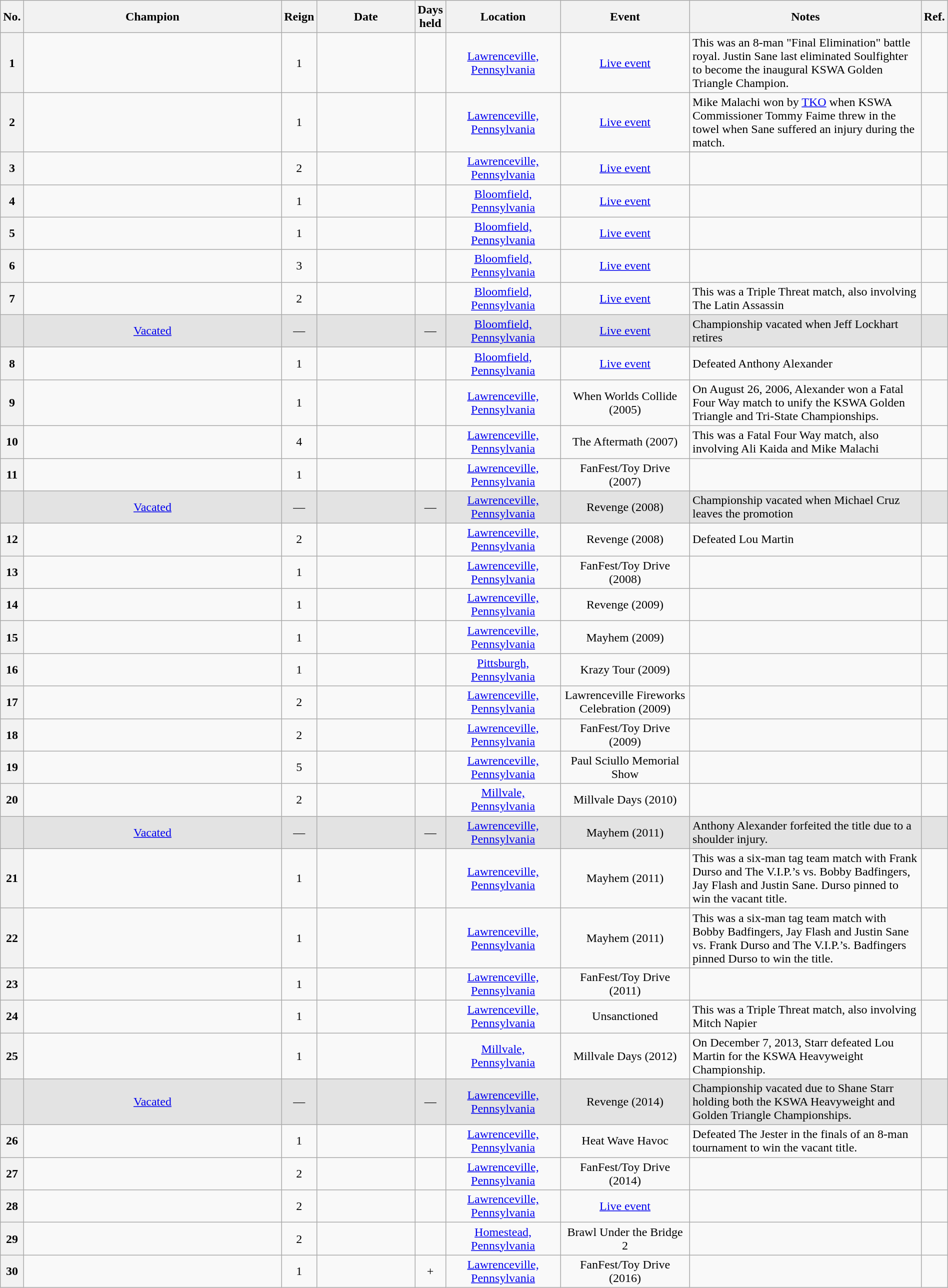<table class="wikitable sortable" style="text-align: center" width=100%>
<tr>
<th width=0 data-sort-type="number">No.</th>
<th width=32%>Champion</th>
<th width=0>Reign</th>
<th width=12%>Date</th>
<th width=0 data-sort-type="number">Days held</th>
<th width=13%>Location</th>
<th width=15%>Event</th>
<th width=60% class="unsortable">Notes</th>
<th width=0 class="unsortable">Ref.</th>
</tr>
<tr>
<th>1</th>
<td></td>
<td>1</td>
<td></td>
<td></td>
<td><a href='#'>Lawrenceville, Pennsylvania</a></td>
<td><a href='#'>Live event</a></td>
<td align=left>This was an 8-man "Final Elimination" battle royal. Justin Sane last eliminated Soulfighter to become the inaugural KSWA Golden Triangle Champion.</td>
<td></td>
</tr>
<tr>
<th>2</th>
<td></td>
<td>1</td>
<td></td>
<td></td>
<td><a href='#'>Lawrenceville, Pennsylvania</a></td>
<td><a href='#'>Live event</a></td>
<td align=left>Mike Malachi won by <a href='#'>TKO</a> when KSWA Commissioner Tommy Faime threw in the towel when Sane suffered an injury during the match.</td>
<td></td>
</tr>
<tr>
<th>3</th>
<td></td>
<td>2</td>
<td></td>
<td></td>
<td><a href='#'>Lawrenceville, Pennsylvania</a></td>
<td><a href='#'>Live event</a></td>
<td align=left></td>
<td></td>
</tr>
<tr>
<th>4</th>
<td></td>
<td>1</td>
<td></td>
<td></td>
<td><a href='#'>Bloomfield, Pennsylvania</a></td>
<td><a href='#'>Live event</a></td>
<td align=left></td>
<td></td>
</tr>
<tr>
<th>5</th>
<td></td>
<td>1</td>
<td></td>
<td></td>
<td><a href='#'>Bloomfield, Pennsylvania</a></td>
<td><a href='#'>Live event</a></td>
<td align=left></td>
<td></td>
</tr>
<tr>
<th>6</th>
<td></td>
<td>3</td>
<td></td>
<td></td>
<td><a href='#'>Bloomfield, Pennsylvania</a></td>
<td><a href='#'>Live event</a></td>
<td align=left></td>
<td></td>
</tr>
<tr>
<th>7</th>
<td></td>
<td>2</td>
<td></td>
<td></td>
<td><a href='#'>Bloomfield, Pennsylvania</a></td>
<td><a href='#'>Live event</a></td>
<td align=left>This was a Triple Threat match, also involving The Latin Assassin</td>
<td></td>
</tr>
<tr style="background-color:#e3e3e3">
<td></td>
<td><a href='#'>Vacated</a></td>
<td>—</td>
<td></td>
<td>—</td>
<td><a href='#'>Bloomfield, Pennsylvania</a></td>
<td><a href='#'>Live event</a></td>
<td align=left>Championship vacated when Jeff Lockhart retires</td>
<td> </td>
</tr>
<tr>
<th>8</th>
<td></td>
<td>1</td>
<td></td>
<td></td>
<td><a href='#'>Bloomfield, Pennsylvania</a></td>
<td><a href='#'>Live event</a></td>
<td align=left>Defeated Anthony Alexander</td>
<td></td>
</tr>
<tr>
<th>9</th>
<td></td>
<td>1</td>
<td></td>
<td></td>
<td><a href='#'>Lawrenceville, Pennsylvania</a></td>
<td>When Worlds Collide (2005)</td>
<td align=left>On August 26, 2006, Alexander won a Fatal Four Way match to unify the KSWA Golden Triangle and Tri-State Championships.</td>
<td></td>
</tr>
<tr>
<th>10</th>
<td></td>
<td>4</td>
<td></td>
<td></td>
<td><a href='#'>Lawrenceville, Pennsylvania</a></td>
<td>The Aftermath (2007)</td>
<td align=left>This was a Fatal Four Way match, also involving Ali Kaida and Mike Malachi</td>
<td></td>
</tr>
<tr>
<th>11</th>
<td></td>
<td>1</td>
<td></td>
<td></td>
<td><a href='#'>Lawrenceville, Pennsylvania</a></td>
<td>FanFest/Toy Drive (2007)</td>
<td align=left></td>
<td></td>
</tr>
<tr style="background-color:#e3e3e3">
<td></td>
<td><a href='#'>Vacated</a></td>
<td>—</td>
<td></td>
<td>—</td>
<td><a href='#'>Lawrenceville, Pennsylvania</a></td>
<td>Revenge (2008)</td>
<td align=left>Championship vacated when Michael Cruz leaves the promotion</td>
<td> </td>
</tr>
<tr>
<th>12</th>
<td></td>
<td>2</td>
<td></td>
<td></td>
<td><a href='#'>Lawrenceville, Pennsylvania</a></td>
<td>Revenge (2008)</td>
<td align=left>Defeated Lou Martin</td>
<td></td>
</tr>
<tr>
<th>13</th>
<td></td>
<td>1</td>
<td></td>
<td></td>
<td><a href='#'>Lawrenceville, Pennsylvania</a></td>
<td>FanFest/Toy Drive (2008)</td>
<td align=left></td>
<td></td>
</tr>
<tr>
<th>14</th>
<td></td>
<td>1</td>
<td></td>
<td></td>
<td><a href='#'>Lawrenceville, Pennsylvania</a></td>
<td>Revenge (2009)</td>
<td align=left></td>
<td></td>
</tr>
<tr>
<th>15</th>
<td></td>
<td>1</td>
<td></td>
<td></td>
<td><a href='#'>Lawrenceville, Pennsylvania</a></td>
<td>Mayhem (2009)</td>
<td align=left></td>
<td></td>
</tr>
<tr>
<th>16</th>
<td></td>
<td>1</td>
<td></td>
<td></td>
<td><a href='#'>Pittsburgh, Pennsylvania</a></td>
<td>Krazy Tour (2009)</td>
<td align=left></td>
<td></td>
</tr>
<tr>
<th>17</th>
<td></td>
<td>2</td>
<td></td>
<td></td>
<td><a href='#'>Lawrenceville, Pennsylvania</a></td>
<td>Lawrenceville Fireworks Celebration (2009)</td>
<td align=left></td>
<td></td>
</tr>
<tr>
<th>18</th>
<td></td>
<td>2</td>
<td></td>
<td></td>
<td><a href='#'>Lawrenceville, Pennsylvania</a></td>
<td>FanFest/Toy Drive (2009)</td>
<td align=left></td>
<td></td>
</tr>
<tr>
<th>19</th>
<td></td>
<td>5</td>
<td></td>
<td></td>
<td><a href='#'>Lawrenceville, Pennsylvania</a></td>
<td>Paul Sciullo Memorial Show</td>
<td align=left></td>
<td></td>
</tr>
<tr>
<th>20</th>
<td></td>
<td>2</td>
<td></td>
<td></td>
<td><a href='#'>Millvale, Pennsylvania</a></td>
<td>Millvale Days (2010)</td>
<td align=left></td>
<td></td>
</tr>
<tr style="background-color:#e3e3e3">
<td></td>
<td><a href='#'>Vacated</a></td>
<td>—</td>
<td></td>
<td>—</td>
<td><a href='#'>Lawrenceville, Pennsylvania</a></td>
<td>Mayhem (2011)</td>
<td align=left>Anthony Alexander forfeited the title due to a shoulder injury.</td>
<td></td>
</tr>
<tr>
<th>21</th>
<td></td>
<td>1</td>
<td></td>
<td></td>
<td><a href='#'>Lawrenceville, Pennsylvania</a></td>
<td>Mayhem (2011)</td>
<td align=left>This was a six-man tag team match with Frank Durso and The V.I.P.’s vs. Bobby Badfingers, Jay Flash and Justin Sane. Durso pinned  to win the vacant title.</td>
<td></td>
</tr>
<tr>
<th>22</th>
<td></td>
<td>1</td>
<td></td>
<td></td>
<td><a href='#'>Lawrenceville, Pennsylvania</a></td>
<td>Mayhem (2011)</td>
<td align=left>This was a six-man tag team match with Bobby Badfingers, Jay Flash and Justin Sane vs. Frank Durso and The V.I.P.’s. Badfingers pinned Durso to win the title.</td>
<td></td>
</tr>
<tr>
<th>23</th>
<td></td>
<td>1</td>
<td></td>
<td></td>
<td><a href='#'>Lawrenceville, Pennsylvania</a></td>
<td>FanFest/Toy Drive (2011)</td>
<td align=left></td>
<td></td>
</tr>
<tr>
<th>24</th>
<td></td>
<td>1</td>
<td></td>
<td></td>
<td><a href='#'>Lawrenceville, Pennsylvania</a></td>
<td>Unsanctioned</td>
<td align=left>This was a Triple Threat match, also involving Mitch Napier</td>
<td></td>
</tr>
<tr>
<th>25</th>
<td></td>
<td>1</td>
<td></td>
<td></td>
<td><a href='#'>Millvale, Pennsylvania</a></td>
<td>Millvale Days (2012)</td>
<td align=left>On December 7, 2013, Starr defeated Lou Martin for the KSWA Heavyweight Championship.</td>
<td></td>
</tr>
<tr style="background-color:#e3e3e3">
<td></td>
<td><a href='#'>Vacated</a></td>
<td>—</td>
<td></td>
<td>—</td>
<td><a href='#'>Lawrenceville, Pennsylvania</a></td>
<td>Revenge (2014)</td>
<td align=left>Championship vacated due to Shane Starr holding both the KSWA Heavyweight and Golden Triangle Championships.</td>
<td> </td>
</tr>
<tr>
<th>26</th>
<td></td>
<td>1</td>
<td></td>
<td></td>
<td><a href='#'>Lawrenceville, Pennsylvania</a></td>
<td>Heat Wave Havoc</td>
<td align=left>Defeated The Jester in the finals of an 8-man tournament to win the vacant title.</td>
<td></td>
</tr>
<tr>
<th>27</th>
<td></td>
<td>2</td>
<td></td>
<td></td>
<td><a href='#'>Lawrenceville, Pennsylvania</a></td>
<td>FanFest/Toy Drive (2014)</td>
<td align=left></td>
<td></td>
</tr>
<tr>
<th>28</th>
<td></td>
<td>2</td>
<td></td>
<td></td>
<td><a href='#'>Lawrenceville, Pennsylvania</a></td>
<td><a href='#'>Live event</a></td>
<td align=left></td>
<td></td>
</tr>
<tr>
<th>29</th>
<td></td>
<td>2</td>
<td></td>
<td></td>
<td><a href='#'>Homestead, Pennsylvania</a></td>
<td>Brawl Under the Bridge 2</td>
<td align=left></td>
<td></td>
</tr>
<tr>
<th>30</th>
<td></td>
<td>1</td>
<td></td>
<td>+</td>
<td><a href='#'>Lawrenceville, Pennsylvania</a></td>
<td>FanFest/Toy Drive (2016)</td>
<td align=left></td>
<td></td>
</tr>
</table>
